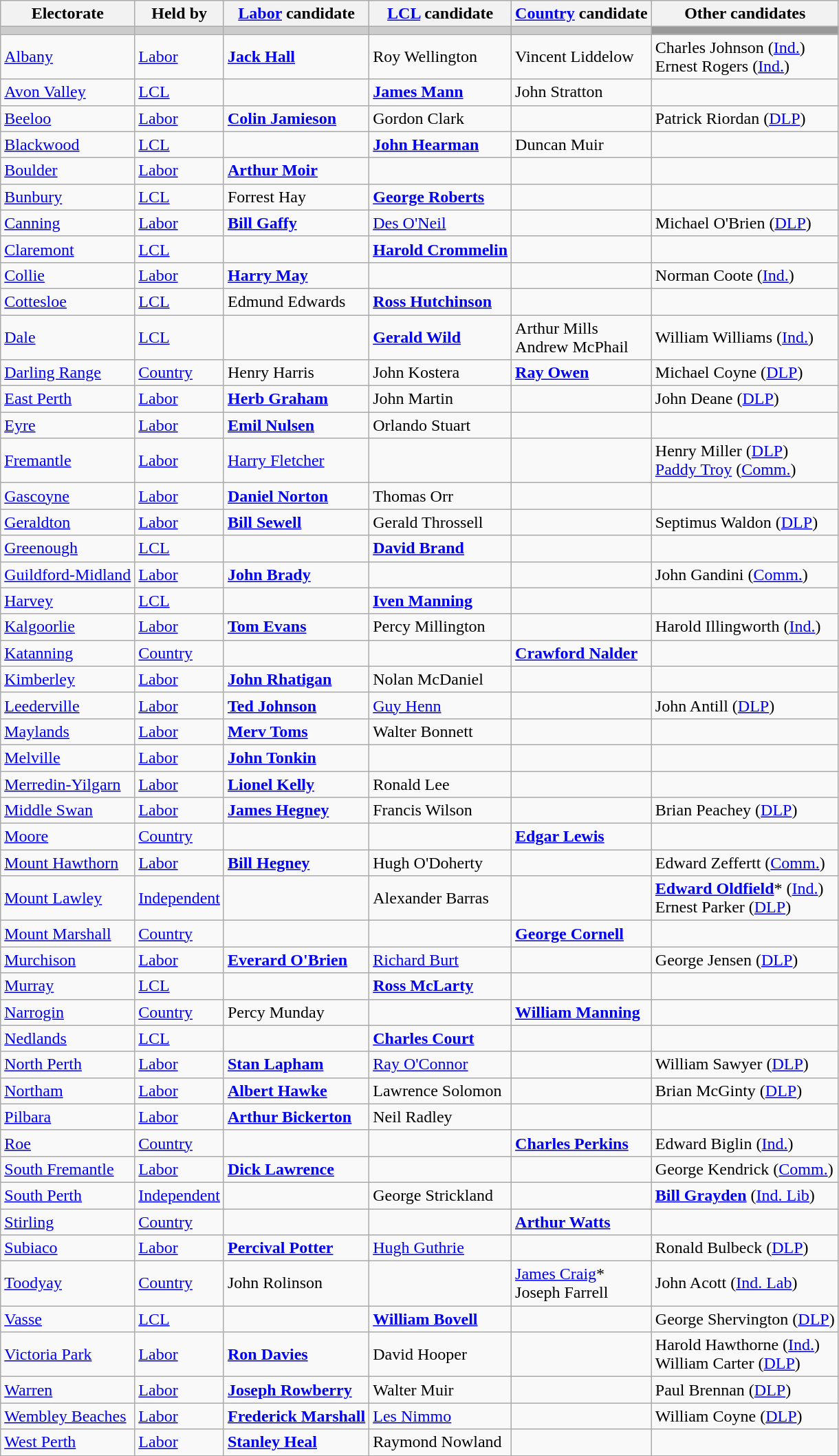<table class="wikitable">
<tr>
<th>Electorate</th>
<th>Held by</th>
<th><a href='#'>Labor</a> candidate</th>
<th><a href='#'>LCL</a> candidate</th>
<th><a href='#'>Country</a> candidate</th>
<th>Other candidates</th>
</tr>
<tr bgcolor="#cccccc">
<td></td>
<td></td>
<td></td>
<td></td>
<td></td>
<td bgcolor="#999999"></td>
</tr>
<tr>
<td><a href='#'>Albany</a></td>
<td><a href='#'>Labor</a></td>
<td><strong><a href='#'>Jack Hall</a></strong></td>
<td>Roy Wellington</td>
<td>Vincent Liddelow</td>
<td>Charles Johnson (<a href='#'>Ind.</a>) <br> Ernest Rogers (<a href='#'>Ind.</a>)</td>
</tr>
<tr>
<td><a href='#'>Avon Valley</a></td>
<td><a href='#'>LCL</a></td>
<td></td>
<td><strong><a href='#'>James Mann</a></strong></td>
<td>John Stratton</td>
<td></td>
</tr>
<tr>
<td><a href='#'>Beeloo</a></td>
<td><a href='#'>Labor</a></td>
<td><strong><a href='#'>Colin Jamieson</a></strong></td>
<td>Gordon Clark</td>
<td></td>
<td>Patrick Riordan (<a href='#'>DLP</a>)</td>
</tr>
<tr>
<td><a href='#'>Blackwood</a></td>
<td><a href='#'>LCL</a></td>
<td></td>
<td><strong><a href='#'>John Hearman</a></strong></td>
<td>Duncan Muir</td>
<td></td>
</tr>
<tr>
<td><a href='#'>Boulder</a></td>
<td><a href='#'>Labor</a></td>
<td><strong><a href='#'>Arthur Moir</a></strong></td>
<td></td>
<td></td>
<td></td>
</tr>
<tr>
<td><a href='#'>Bunbury</a></td>
<td><a href='#'>LCL</a></td>
<td>Forrest Hay</td>
<td><strong><a href='#'>George Roberts</a></strong></td>
<td></td>
<td></td>
</tr>
<tr>
<td><a href='#'>Canning</a></td>
<td><a href='#'>Labor</a></td>
<td><strong><a href='#'>Bill Gaffy</a></strong></td>
<td><a href='#'>Des O'Neil</a></td>
<td></td>
<td>Michael O'Brien (<a href='#'>DLP</a>)</td>
</tr>
<tr>
<td><a href='#'>Claremont</a></td>
<td><a href='#'>LCL</a></td>
<td></td>
<td><strong><a href='#'>Harold Crommelin</a></strong></td>
<td></td>
<td></td>
</tr>
<tr>
<td><a href='#'>Collie</a></td>
<td><a href='#'>Labor</a></td>
<td><strong><a href='#'>Harry May</a></strong></td>
<td></td>
<td></td>
<td>Norman Coote (<a href='#'>Ind.</a>)</td>
</tr>
<tr>
<td><a href='#'>Cottesloe</a></td>
<td><a href='#'>LCL</a></td>
<td>Edmund Edwards</td>
<td><strong><a href='#'>Ross Hutchinson</a></strong></td>
<td></td>
<td></td>
</tr>
<tr>
<td><a href='#'>Dale</a></td>
<td><a href='#'>LCL</a></td>
<td></td>
<td><strong><a href='#'>Gerald Wild</a></strong></td>
<td>Arthur Mills <br> Andrew McPhail</td>
<td>William Williams (<a href='#'>Ind.</a>)</td>
</tr>
<tr>
<td><a href='#'>Darling Range</a></td>
<td><a href='#'>Country</a></td>
<td>Henry Harris</td>
<td>John Kostera</td>
<td><strong><a href='#'>Ray Owen</a></strong></td>
<td>Michael Coyne (<a href='#'>DLP</a>)</td>
</tr>
<tr>
<td><a href='#'>East Perth</a></td>
<td><a href='#'>Labor</a></td>
<td><strong><a href='#'>Herb Graham</a></strong></td>
<td>John Martin</td>
<td></td>
<td>John Deane (<a href='#'>DLP</a>)</td>
</tr>
<tr>
<td><a href='#'>Eyre</a></td>
<td><a href='#'>Labor</a></td>
<td><strong><a href='#'>Emil Nulsen</a></strong></td>
<td>Orlando Stuart</td>
<td></td>
<td></td>
</tr>
<tr>
<td><a href='#'>Fremantle</a></td>
<td><a href='#'>Labor</a></td>
<td><a href='#'>Harry Fletcher</a></td>
<td></td>
<td></td>
<td>Henry Miller (<a href='#'>DLP</a>) <br> <a href='#'>Paddy Troy</a> (<a href='#'>Comm.</a>)</td>
</tr>
<tr>
<td><a href='#'>Gascoyne</a></td>
<td><a href='#'>Labor</a></td>
<td><strong><a href='#'>Daniel Norton</a></strong></td>
<td>Thomas Orr</td>
<td></td>
<td></td>
</tr>
<tr>
<td><a href='#'>Geraldton</a></td>
<td><a href='#'>Labor</a></td>
<td><strong><a href='#'>Bill Sewell</a></strong></td>
<td>Gerald Throssell</td>
<td></td>
<td>Septimus Waldon (<a href='#'>DLP</a>)</td>
</tr>
<tr>
<td><a href='#'>Greenough</a></td>
<td><a href='#'>LCL</a></td>
<td></td>
<td><strong><a href='#'>David Brand</a></strong></td>
<td></td>
<td></td>
</tr>
<tr>
<td><a href='#'>Guildford-Midland</a></td>
<td><a href='#'>Labor</a></td>
<td><strong><a href='#'>John Brady</a></strong></td>
<td></td>
<td></td>
<td>John Gandini (<a href='#'>Comm.</a>)</td>
</tr>
<tr>
<td><a href='#'>Harvey</a></td>
<td><a href='#'>LCL</a></td>
<td></td>
<td><strong><a href='#'>Iven Manning</a></strong></td>
<td></td>
<td></td>
</tr>
<tr>
<td><a href='#'>Kalgoorlie</a></td>
<td><a href='#'>Labor</a></td>
<td><strong><a href='#'>Tom Evans</a></strong></td>
<td>Percy Millington</td>
<td></td>
<td>Harold Illingworth (<a href='#'>Ind.</a>)</td>
</tr>
<tr>
<td><a href='#'>Katanning</a></td>
<td><a href='#'>Country</a></td>
<td></td>
<td></td>
<td><strong><a href='#'>Crawford Nalder</a></strong></td>
<td></td>
</tr>
<tr>
<td><a href='#'>Kimberley</a></td>
<td><a href='#'>Labor</a></td>
<td><strong><a href='#'>John Rhatigan</a></strong></td>
<td>Nolan McDaniel</td>
<td></td>
<td></td>
</tr>
<tr>
<td><a href='#'>Leederville</a></td>
<td><a href='#'>Labor</a></td>
<td><strong><a href='#'>Ted Johnson</a></strong></td>
<td><a href='#'>Guy Henn</a></td>
<td></td>
<td>John Antill (<a href='#'>DLP</a>)</td>
</tr>
<tr>
<td><a href='#'>Maylands</a></td>
<td><a href='#'>Labor</a></td>
<td><strong><a href='#'>Merv Toms</a></strong></td>
<td>Walter Bonnett</td>
<td></td>
<td></td>
</tr>
<tr>
<td><a href='#'>Melville</a></td>
<td><a href='#'>Labor</a></td>
<td><strong><a href='#'>John Tonkin</a></strong></td>
<td></td>
<td></td>
<td></td>
</tr>
<tr>
<td><a href='#'>Merredin-Yilgarn</a></td>
<td><a href='#'>Labor</a></td>
<td><strong><a href='#'>Lionel Kelly</a></strong></td>
<td>Ronald Lee</td>
<td></td>
<td></td>
</tr>
<tr>
<td><a href='#'>Middle Swan</a></td>
<td><a href='#'>Labor</a></td>
<td><strong><a href='#'>James Hegney</a></strong></td>
<td>Francis Wilson</td>
<td></td>
<td>Brian Peachey (<a href='#'>DLP</a>)</td>
</tr>
<tr>
<td><a href='#'>Moore</a></td>
<td><a href='#'>Country</a></td>
<td></td>
<td></td>
<td><strong><a href='#'>Edgar Lewis</a></strong></td>
<td></td>
</tr>
<tr>
<td><a href='#'>Mount Hawthorn</a></td>
<td><a href='#'>Labor</a></td>
<td><strong><a href='#'>Bill Hegney</a></strong></td>
<td>Hugh O'Doherty</td>
<td></td>
<td>Edward Zeffertt (<a href='#'>Comm.</a>)</td>
</tr>
<tr>
<td><a href='#'>Mount Lawley</a></td>
<td><a href='#'>Independent</a></td>
<td></td>
<td>Alexander Barras</td>
<td></td>
<td><strong><a href='#'>Edward Oldfield</a></strong>* (<a href='#'>Ind.</a>) <br> Ernest Parker (<a href='#'>DLP</a>)</td>
</tr>
<tr>
<td><a href='#'>Mount Marshall</a></td>
<td><a href='#'>Country</a></td>
<td></td>
<td></td>
<td><strong><a href='#'>George Cornell</a></strong></td>
<td></td>
</tr>
<tr>
<td><a href='#'>Murchison</a></td>
<td><a href='#'>Labor</a></td>
<td><strong><a href='#'>Everard O'Brien</a></strong></td>
<td><a href='#'>Richard Burt</a></td>
<td></td>
<td>George Jensen (<a href='#'>DLP</a>)</td>
</tr>
<tr>
<td><a href='#'>Murray</a></td>
<td><a href='#'>LCL</a></td>
<td></td>
<td><strong><a href='#'>Ross McLarty</a></strong></td>
<td></td>
<td></td>
</tr>
<tr>
<td><a href='#'>Narrogin</a></td>
<td><a href='#'>Country</a></td>
<td>Percy Munday</td>
<td></td>
<td><strong><a href='#'>William Manning</a></strong></td>
<td></td>
</tr>
<tr>
<td><a href='#'>Nedlands</a></td>
<td><a href='#'>LCL</a></td>
<td></td>
<td><strong><a href='#'>Charles Court</a></strong></td>
<td></td>
<td></td>
</tr>
<tr>
<td><a href='#'>North Perth</a></td>
<td><a href='#'>Labor</a></td>
<td><strong><a href='#'>Stan Lapham</a></strong></td>
<td><a href='#'>Ray O'Connor</a></td>
<td></td>
<td>William Sawyer (<a href='#'>DLP</a>)</td>
</tr>
<tr>
<td><a href='#'>Northam</a></td>
<td><a href='#'>Labor</a></td>
<td><strong><a href='#'>Albert Hawke</a></strong></td>
<td>Lawrence Solomon</td>
<td></td>
<td>Brian McGinty (<a href='#'>DLP</a>)</td>
</tr>
<tr>
<td><a href='#'>Pilbara</a></td>
<td><a href='#'>Labor</a></td>
<td><strong><a href='#'>Arthur Bickerton</a></strong></td>
<td>Neil Radley</td>
<td></td>
<td></td>
</tr>
<tr>
<td><a href='#'>Roe</a></td>
<td><a href='#'>Country</a></td>
<td></td>
<td></td>
<td><strong><a href='#'>Charles Perkins</a></strong></td>
<td>Edward Biglin (<a href='#'>Ind.</a>)</td>
</tr>
<tr>
<td><a href='#'>South Fremantle</a></td>
<td><a href='#'>Labor</a></td>
<td><strong><a href='#'>Dick Lawrence</a></strong></td>
<td></td>
<td></td>
<td>George Kendrick (<a href='#'>Comm.</a>)</td>
</tr>
<tr>
<td><a href='#'>South Perth</a></td>
<td><a href='#'>Independent</a></td>
<td></td>
<td>George Strickland</td>
<td></td>
<td><strong><a href='#'>Bill Grayden</a></strong> (<a href='#'>Ind. Lib</a>)</td>
</tr>
<tr>
<td><a href='#'>Stirling</a></td>
<td><a href='#'>Country</a></td>
<td></td>
<td></td>
<td><strong><a href='#'>Arthur Watts</a></strong></td>
<td></td>
</tr>
<tr>
<td><a href='#'>Subiaco</a></td>
<td><a href='#'>Labor</a></td>
<td><strong><a href='#'>Percival Potter</a></strong></td>
<td><a href='#'>Hugh Guthrie</a></td>
<td></td>
<td>Ronald Bulbeck (<a href='#'>DLP</a>)</td>
</tr>
<tr>
<td><a href='#'>Toodyay</a></td>
<td><a href='#'>Country</a></td>
<td>John Rolinson</td>
<td></td>
<td><a href='#'>James Craig</a>* <br> Joseph Farrell</td>
<td>John Acott (<a href='#'>Ind. Lab</a>)</td>
</tr>
<tr>
<td><a href='#'>Vasse</a></td>
<td><a href='#'>LCL</a></td>
<td></td>
<td><strong><a href='#'>William Bovell</a></strong></td>
<td></td>
<td>George Shervington (<a href='#'>DLP</a>)</td>
</tr>
<tr>
<td><a href='#'>Victoria Park</a></td>
<td><a href='#'>Labor</a></td>
<td><strong><a href='#'>Ron Davies</a></strong></td>
<td>David Hooper</td>
<td></td>
<td>Harold Hawthorne (<a href='#'>Ind.</a>) <br> William Carter (<a href='#'>DLP</a>)</td>
</tr>
<tr>
<td><a href='#'>Warren</a></td>
<td><a href='#'>Labor</a></td>
<td><strong><a href='#'>Joseph Rowberry</a></strong></td>
<td>Walter Muir</td>
<td></td>
<td>Paul Brennan (<a href='#'>DLP</a>)</td>
</tr>
<tr>
<td><a href='#'>Wembley Beaches</a></td>
<td><a href='#'>Labor</a></td>
<td><strong><a href='#'>Frederick Marshall</a></strong></td>
<td><a href='#'>Les Nimmo</a></td>
<td></td>
<td>William Coyne (<a href='#'>DLP</a>)</td>
</tr>
<tr>
<td><a href='#'>West Perth</a></td>
<td><a href='#'>Labor</a></td>
<td><strong><a href='#'>Stanley Heal</a></strong></td>
<td>Raymond Nowland</td>
<td></td>
<td></td>
</tr>
<tr>
</tr>
</table>
